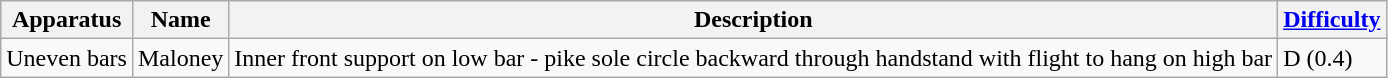<table class="wikitable">
<tr>
<th>Apparatus</th>
<th>Name</th>
<th>Description</th>
<th><a href='#'>Difficulty</a></th>
</tr>
<tr>
<td>Uneven bars</td>
<td>Maloney</td>
<td>Inner front support on low bar - pike sole circle backward through handstand with flight to hang on high bar</td>
<td>D (0.4)</td>
</tr>
</table>
